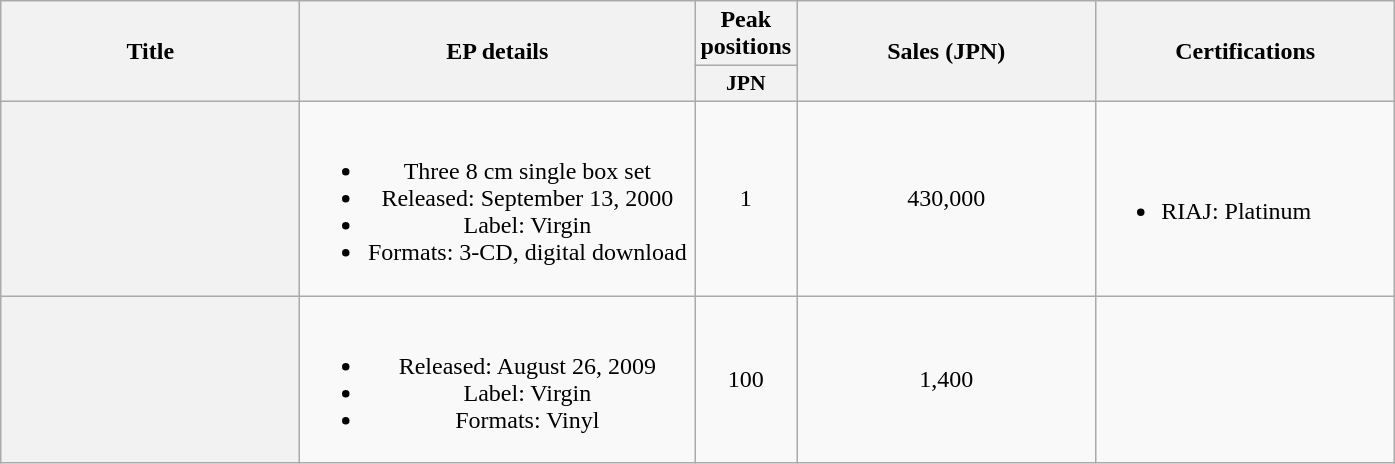<table class="wikitable plainrowheaders" style="text-align:center;">
<tr>
<th style="width:12em;" rowspan="2">Title</th>
<th style="width:16em;" rowspan="2">EP details</th>
<th colspan="1">Peak positions</th>
<th style="width:12em;" rowspan="2">Sales (JPN)</th>
<th style="width:12em;" rowspan="2">Certifications</th>
</tr>
<tr>
<th scope="col" style="width:3em;font-size:90%;">JPN<br></th>
</tr>
<tr>
<th scope="row"></th>
<td><br><ul><li>Three 8 cm single box set</li><li>Released: September 13, 2000 </li><li>Label: Virgin</li><li>Formats: 3-CD, digital download</li></ul></td>
<td>1</td>
<td>430,000</td>
<td align="left"><br><ul><li>RIAJ: Platinum</li></ul></td>
</tr>
<tr>
<th scope="row"></th>
<td><br><ul><li>Released: August 26, 2009 </li><li>Label: Virgin</li><li>Formats: Vinyl</li></ul></td>
<td>100</td>
<td>1,400</td>
<td align="left"></td>
</tr>
</table>
